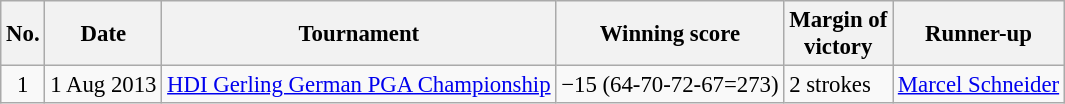<table class="wikitable" style="font-size:95%;">
<tr>
<th>No.</th>
<th>Date</th>
<th>Tournament</th>
<th>Winning score</th>
<th>Margin of<br>victory</th>
<th>Runner-up</th>
</tr>
<tr>
<td align=center>1</td>
<td align=right>1 Aug 2013</td>
<td><a href='#'>HDI Gerling German PGA Championship</a></td>
<td>−15 (64-70-72-67=273)</td>
<td>2 strokes</td>
<td> <a href='#'>Marcel Schneider</a></td>
</tr>
</table>
